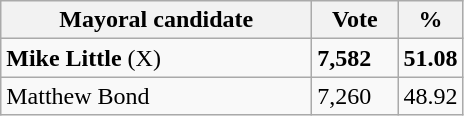<table class="wikitable">
<tr>
<th width="200px">Mayoral candidate</th>
<th width="50px">Vote</th>
<th width="30px">%</th>
</tr>
<tr>
<td><strong>Mike Little</strong> (X) </td>
<td><strong>7,582</strong></td>
<td><strong>51.08</strong></td>
</tr>
<tr>
<td>Matthew Bond</td>
<td>7,260</td>
<td>48.92</td>
</tr>
</table>
